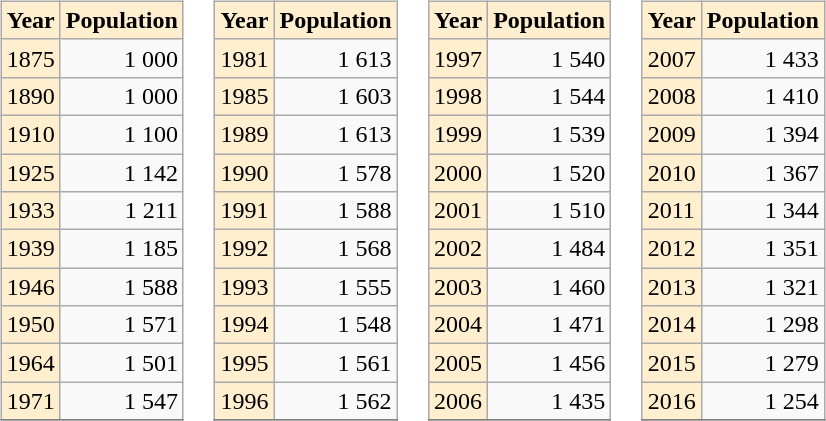<table>
<tr>
<td valign="top"><br><table class="wikitable" style="border: 1pt grey solid">
<tr>
<th style="background:#ffefcf;">Year</th>
<th style="background:#ffefcf;">Population</th>
</tr>
<tr>
<td style="background:#ffefcf">1875</td>
<td align=right>1 000</td>
</tr>
<tr>
<td style="background:#ffefcf">1890</td>
<td align=right>1 000</td>
</tr>
<tr>
<td style="background:#ffefcf">1910</td>
<td align=right>1 100</td>
</tr>
<tr>
<td style="background:#ffefcf">1925</td>
<td align=right>1 142</td>
</tr>
<tr>
<td style="background:#ffefcf">1933</td>
<td align=right>1 211</td>
</tr>
<tr>
<td style="background:#ffefcf">1939</td>
<td align=right>1 185</td>
</tr>
<tr>
<td style="background:#ffefcf">1946</td>
<td align=right>1 588</td>
</tr>
<tr>
<td style="background:#ffefcf">1950</td>
<td align=right>1 571</td>
</tr>
<tr>
<td style="background:#ffefcf">1964</td>
<td align=right>1 501</td>
</tr>
<tr>
<td style="background:#ffefcf">1971</td>
<td align=right>1 547</td>
</tr>
<tr>
</tr>
</table>
</td>
<td valign="top"><br><table class="wikitable" style="border: 1pt grey solid">
<tr>
<th style="background:#ffefcf;">Year</th>
<th style="background:#ffefcf;">Population</th>
</tr>
<tr>
<td style="background:#ffefcf">1981</td>
<td align=right>1 613</td>
</tr>
<tr>
<td style="background:#ffefcf">1985</td>
<td align=right>1 603</td>
</tr>
<tr>
<td style="background:#ffefcf">1989</td>
<td align=right>1 613</td>
</tr>
<tr>
<td style="background:#ffefcf">1990</td>
<td align=right>1 578</td>
</tr>
<tr>
<td style="background:#ffefcf">1991</td>
<td align=right>1 588</td>
</tr>
<tr>
<td style="background:#ffefcf">1992</td>
<td align=right>1 568</td>
</tr>
<tr>
<td style="background:#ffefcf">1993</td>
<td align=right>1 555</td>
</tr>
<tr>
<td style="background:#ffefcf">1994</td>
<td align=right>1 548</td>
</tr>
<tr>
<td style="background:#ffefcf">1995</td>
<td align=right>1 561</td>
</tr>
<tr>
<td style="background:#ffefcf">1996</td>
<td align=right>1 562</td>
</tr>
<tr>
</tr>
</table>
</td>
<td valign="top"><br><table class="wikitable" style="border: 1pt grey solid">
<tr>
<th style="background:#ffefcf;">Year</th>
<th style="background:#ffefcf;">Population</th>
</tr>
<tr>
<td style="background:#ffefcf">1997</td>
<td align=right>1 540</td>
</tr>
<tr>
<td style="background:#ffefcf">1998</td>
<td align=right>1 544</td>
</tr>
<tr>
<td style="background:#ffefcf">1999</td>
<td align=right>1 539</td>
</tr>
<tr>
<td style="background:#ffefcf">2000</td>
<td align=right>1 520</td>
</tr>
<tr>
<td style="background:#ffefcf">2001</td>
<td align=right>1 510</td>
</tr>
<tr>
<td style="background:#ffefcf">2002</td>
<td align=right>1 484</td>
</tr>
<tr>
<td style="background:#ffefcf">2003</td>
<td align=right>1 460</td>
</tr>
<tr>
<td style="background:#ffefcf">2004</td>
<td align=right>1 471</td>
</tr>
<tr>
<td style="background:#ffefcf">2005</td>
<td align=right>1 456</td>
</tr>
<tr>
<td style="background:#ffefcf">2006</td>
<td align=right>1 435</td>
</tr>
<tr>
</tr>
</table>
</td>
<td valign="top"><br><table class="wikitable" style="border: 1pt grey solid">
<tr>
<th style="background:#ffefcf;">Year</th>
<th style="background:#ffefcf;">Population</th>
</tr>
<tr>
<td style="background:#ffefcf">2007</td>
<td align=right>1 433</td>
</tr>
<tr>
<td style="background:#ffefcf">2008</td>
<td align=right>1 410</td>
</tr>
<tr>
<td style="background:#ffefcf">2009</td>
<td align=right>1 394</td>
</tr>
<tr>
<td style="background:#ffefcf">2010</td>
<td align=right>1 367</td>
</tr>
<tr>
<td style="background:#ffefcf">2011</td>
<td align=right>1 344</td>
</tr>
<tr>
<td style="background:#ffefcf">2012</td>
<td align=right>1 351</td>
</tr>
<tr>
<td style="background:#ffefcf">2013</td>
<td align=right>1 321</td>
</tr>
<tr>
<td style="background:#ffefcf">2014</td>
<td align=right>1 298</td>
</tr>
<tr>
<td style="background:#ffefcf">2015</td>
<td align=right>1 279</td>
</tr>
<tr>
<td style="background:#ffefcf">2016</td>
<td align=right>1 254</td>
</tr>
<tr>
</tr>
</table>
</td>
</tr>
</table>
